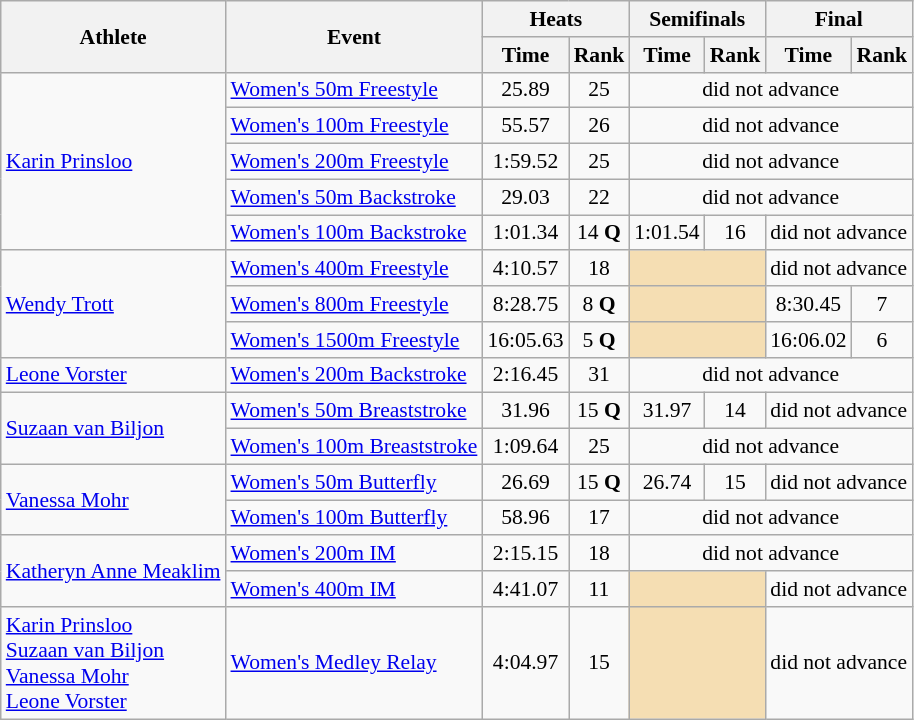<table class=wikitable style="font-size:90%">
<tr>
<th rowspan="2">Athlete</th>
<th rowspan="2">Event</th>
<th colspan="2">Heats</th>
<th colspan="2">Semifinals</th>
<th colspan="2">Final</th>
</tr>
<tr>
<th>Time</th>
<th>Rank</th>
<th>Time</th>
<th>Rank</th>
<th>Time</th>
<th>Rank</th>
</tr>
<tr>
<td rowspan="5"><a href='#'>Karin Prinsloo</a></td>
<td><a href='#'>Women's 50m Freestyle</a></td>
<td align=center>25.89</td>
<td align=center>25</td>
<td align=center colspan=4>did not advance</td>
</tr>
<tr>
<td><a href='#'>Women's 100m Freestyle</a></td>
<td align=center>55.57</td>
<td align=center>26</td>
<td align=center colspan=4>did not advance</td>
</tr>
<tr>
<td><a href='#'>Women's 200m Freestyle</a></td>
<td align=center>1:59.52</td>
<td align=center>25</td>
<td align=center colspan=4>did not advance</td>
</tr>
<tr>
<td><a href='#'>Women's 50m Backstroke</a></td>
<td align=center>29.03</td>
<td align=center>22</td>
<td align=center colspan=4>did not advance</td>
</tr>
<tr>
<td><a href='#'>Women's 100m Backstroke</a></td>
<td align=center>1:01.34</td>
<td align=center>14 <strong>Q</strong></td>
<td align=center>1:01.54</td>
<td align=center>16</td>
<td align=center colspan=2>did not advance</td>
</tr>
<tr>
<td rowspan="3"><a href='#'>Wendy Trott</a></td>
<td><a href='#'>Women's 400m Freestyle</a></td>
<td align=center>4:10.57</td>
<td align=center>18</td>
<td colspan= 2 bgcolor="wheat"></td>
<td align=center colspan=2>did not advance</td>
</tr>
<tr>
<td><a href='#'>Women's 800m Freestyle</a></td>
<td align=center>8:28.75</td>
<td align=center>8 <strong>Q</strong></td>
<td colspan= 2 bgcolor="wheat"></td>
<td align=center>8:30.45</td>
<td align=center>7</td>
</tr>
<tr>
<td><a href='#'>Women's 1500m Freestyle</a></td>
<td align=center>16:05.63</td>
<td align=center>5 <strong>Q</strong></td>
<td colspan= 2 bgcolor="wheat"></td>
<td align=center>16:06.02</td>
<td align=center>6</td>
</tr>
<tr>
<td rowspan="1"><a href='#'>Leone Vorster</a></td>
<td><a href='#'>Women's 200m Backstroke</a></td>
<td align=center>2:16.45</td>
<td align=center>31</td>
<td align=center colspan=4>did not advance</td>
</tr>
<tr>
<td rowspan="2"><a href='#'>Suzaan van Biljon</a></td>
<td><a href='#'>Women's 50m Breaststroke</a></td>
<td align=center>31.96</td>
<td align=center>15 <strong>Q</strong></td>
<td align=center>31.97</td>
<td align=center>14</td>
<td align=center colspan=2>did not advance</td>
</tr>
<tr>
<td><a href='#'>Women's 100m Breaststroke</a></td>
<td align=center>1:09.64</td>
<td align=center>25</td>
<td align=center colspan=4>did not advance</td>
</tr>
<tr>
<td rowspan="2"><a href='#'>Vanessa Mohr</a></td>
<td><a href='#'>Women's 50m Butterfly</a></td>
<td align=center>26.69</td>
<td align=center>15 <strong>Q</strong></td>
<td align=center>26.74</td>
<td align=center>15</td>
<td align=center colspan=2>did not advance</td>
</tr>
<tr>
<td><a href='#'>Women's 100m Butterfly</a></td>
<td align=center>58.96</td>
<td align=center>17</td>
<td align=center colspan=4>did not advance</td>
</tr>
<tr>
<td rowspan="2"><a href='#'>Katheryn Anne Meaklim</a></td>
<td><a href='#'>Women's 200m IM</a></td>
<td align=center>2:15.15</td>
<td align=center>18</td>
<td align=center colspan=4>did not advance</td>
</tr>
<tr>
<td><a href='#'>Women's 400m IM</a></td>
<td align=center>4:41.07</td>
<td align=center>11</td>
<td colspan= 2 bgcolor="wheat"></td>
<td align=center colspan=2>did not advance</td>
</tr>
<tr>
<td rowspan="1"><a href='#'>Karin Prinsloo</a><br><a href='#'>Suzaan van Biljon</a><br><a href='#'>Vanessa Mohr</a><br><a href='#'>Leone Vorster</a></td>
<td><a href='#'>Women's  Medley Relay</a></td>
<td align=center>4:04.97</td>
<td align=center>15</td>
<td colspan= 2 bgcolor="wheat"></td>
<td align=center colspan=2>did not advance</td>
</tr>
</table>
